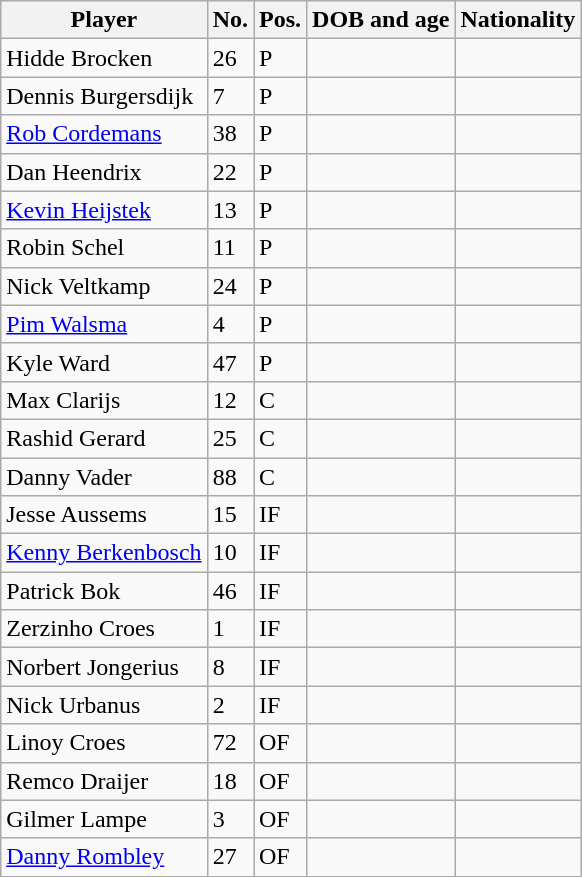<table class="wikitable sortable">
<tr>
<th>Player</th>
<th>No.</th>
<th>Pos.</th>
<th>DOB and age</th>
<th>Nationality</th>
</tr>
<tr>
<td>Hidde Brocken</td>
<td>26</td>
<td>P</td>
<td></td>
<td></td>
</tr>
<tr>
<td>Dennis Burgersdijk</td>
<td>7</td>
<td>P</td>
<td></td>
<td></td>
</tr>
<tr>
<td><a href='#'>Rob Cordemans</a></td>
<td>38</td>
<td>P</td>
<td></td>
<td></td>
</tr>
<tr>
<td>Dan Heendrix</td>
<td>22</td>
<td>P</td>
<td></td>
<td></td>
</tr>
<tr>
<td><a href='#'>Kevin Heijstek</a></td>
<td>13</td>
<td>P</td>
<td></td>
<td></td>
</tr>
<tr>
<td>Robin Schel</td>
<td>11</td>
<td>P</td>
<td></td>
<td></td>
</tr>
<tr>
<td>Nick Veltkamp</td>
<td>24</td>
<td>P</td>
<td></td>
<td></td>
</tr>
<tr>
<td><a href='#'>Pim Walsma</a></td>
<td>4</td>
<td>P</td>
<td></td>
<td></td>
</tr>
<tr>
<td>Kyle Ward</td>
<td>47</td>
<td>P</td>
<td></td>
<td></td>
</tr>
<tr>
<td>Max Clarijs</td>
<td>12</td>
<td>C</td>
<td></td>
<td></td>
</tr>
<tr>
<td>Rashid Gerard</td>
<td>25</td>
<td>C</td>
<td></td>
<td></td>
</tr>
<tr>
<td>Danny Vader</td>
<td>88</td>
<td>C</td>
<td></td>
<td></td>
</tr>
<tr>
<td>Jesse Aussems</td>
<td>15</td>
<td>IF</td>
<td></td>
<td></td>
</tr>
<tr>
<td><a href='#'>Kenny Berkenbosch</a></td>
<td>10</td>
<td>IF</td>
<td></td>
<td></td>
</tr>
<tr>
<td>Patrick Bok</td>
<td>46</td>
<td>IF</td>
<td></td>
<td></td>
</tr>
<tr>
<td>Zerzinho Croes</td>
<td>1</td>
<td>IF</td>
<td></td>
<td></td>
</tr>
<tr>
<td>Norbert Jongerius</td>
<td>8</td>
<td>IF</td>
<td></td>
<td></td>
</tr>
<tr>
<td>Nick Urbanus</td>
<td>2</td>
<td>IF</td>
<td></td>
<td></td>
</tr>
<tr>
<td>Linoy Croes</td>
<td>72</td>
<td>OF</td>
<td></td>
<td></td>
</tr>
<tr>
<td>Remco Draijer</td>
<td>18</td>
<td>OF</td>
<td></td>
<td></td>
</tr>
<tr>
<td>Gilmer Lampe</td>
<td>3</td>
<td>OF</td>
<td></td>
<td></td>
</tr>
<tr>
<td><a href='#'>Danny Rombley</a></td>
<td>27</td>
<td>OF</td>
<td></td>
<td></td>
</tr>
</table>
